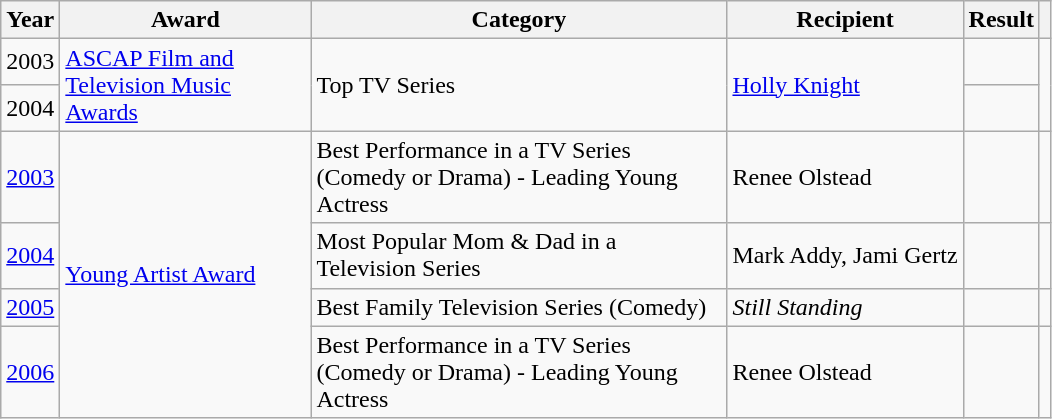<table class="wikitable">
<tr>
<th>Year</th>
<th width="160">Award</th>
<th width="270">Category</th>
<th>Recipient</th>
<th>Result</th>
<th></th>
</tr>
<tr>
<td>2003</td>
<td rowspan="2"><a href='#'>ASCAP Film and Television Music Awards</a></td>
<td rowspan="2">Top TV Series</td>
<td rowspan="2"><a href='#'>Holly Knight</a></td>
<td></td>
<td rowspan="2" align="center"></td>
</tr>
<tr>
<td>2004</td>
<td></td>
</tr>
<tr>
<td><a href='#'>2003</a></td>
<td rowspan="4"><a href='#'>Young Artist Award</a></td>
<td>Best Performance in a TV Series (Comedy or Drama) - Leading Young Actress</td>
<td>Renee Olstead</td>
<td></td>
<td align="center"></td>
</tr>
<tr>
<td><a href='#'>2004</a></td>
<td>Most Popular Mom & Dad in a Television Series</td>
<td>Mark Addy, Jami Gertz</td>
<td></td>
<td align="center"></td>
</tr>
<tr>
<td><a href='#'>2005</a></td>
<td>Best Family Television Series (Comedy)</td>
<td><em>Still Standing</em></td>
<td></td>
<td align="center"></td>
</tr>
<tr>
<td><a href='#'>2006</a></td>
<td>Best Performance in a TV Series (Comedy or Drama) - Leading Young Actress</td>
<td>Renee Olstead</td>
<td></td>
<td align="center"></td>
</tr>
</table>
